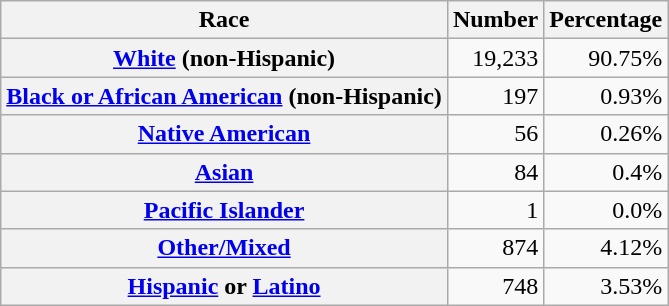<table class="wikitable" style="text-align:right">
<tr>
<th scope="col">Race</th>
<th scope="col">Number</th>
<th scope="col">Percentage</th>
</tr>
<tr>
<th scope="row"><a href='#'>White</a> (non-Hispanic)</th>
<td>19,233</td>
<td>90.75%</td>
</tr>
<tr>
<th scope="row"><a href='#'>Black or African American</a> (non-Hispanic)</th>
<td>197</td>
<td>0.93%</td>
</tr>
<tr>
<th scope="row"><a href='#'>Native American</a></th>
<td>56</td>
<td>0.26%</td>
</tr>
<tr>
<th scope="row"><a href='#'>Asian</a></th>
<td>84</td>
<td>0.4%</td>
</tr>
<tr>
<th scope="row"><a href='#'>Pacific Islander</a></th>
<td>1</td>
<td>0.0%</td>
</tr>
<tr>
<th scope="row"><a href='#'>Other/Mixed</a></th>
<td>874</td>
<td>4.12%</td>
</tr>
<tr>
<th scope="row"><a href='#'>Hispanic</a> or <a href='#'>Latino</a></th>
<td>748</td>
<td>3.53%</td>
</tr>
</table>
